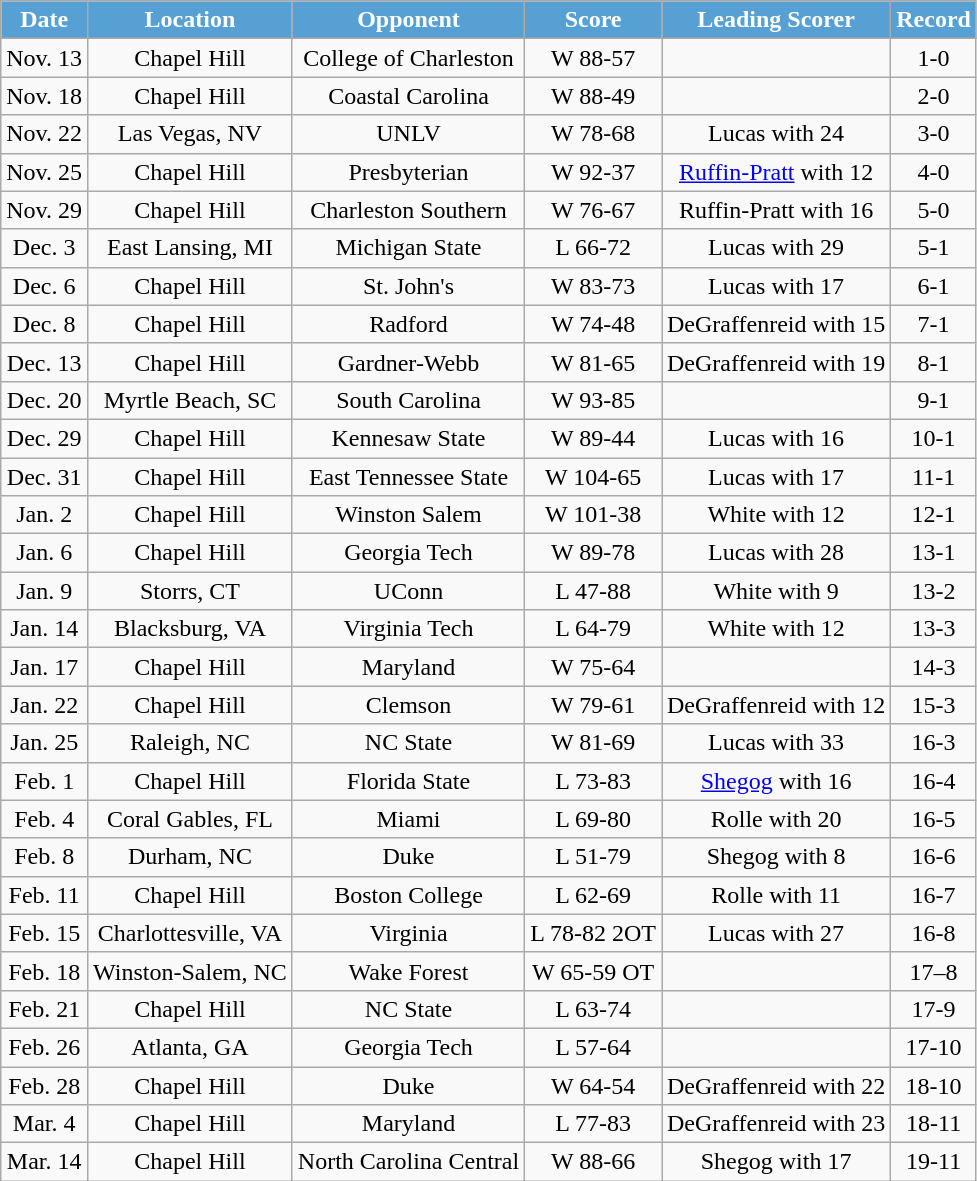<table class="wikitable" style="text-align:center">
<tr>
<th style="background:#56A0D3;color:#FFFFFF;">Date</th>
<th style="background:#56A0D3;color:#FFFFFF;">Location</th>
<th style="background:#56A0D3;color:#FFFFFF;">Opponent</th>
<th style="background:#56A0D3;color:#FFFFFF;">Score</th>
<th style="background:#56A0D3;color:#FFFFFF;">Leading Scorer</th>
<th style="background:#56A0D3;color:#FFFFFF;">Record</th>
</tr>
<tr>
<td>Nov. 13</td>
<td>Chapel Hill</td>
<td>College of Charleston</td>
<td>W 88-57</td>
<td></td>
<td>1-0</td>
</tr>
<tr>
<td>Nov. 18</td>
<td>Chapel Hill</td>
<td>Coastal Carolina</td>
<td>W 88-49</td>
<td></td>
<td>2-0</td>
</tr>
<tr>
<td>Nov. 22</td>
<td>Las Vegas, NV</td>
<td>UNLV</td>
<td>W 78-68</td>
<td>Lucas with 24</td>
<td>3-0</td>
</tr>
<tr>
<td>Nov. 25</td>
<td>Chapel Hill</td>
<td>Presbyterian</td>
<td>W 92-37</td>
<td><a href='#'>Ruffin-Pratt</a> with 12</td>
<td>4-0</td>
</tr>
<tr>
<td>Nov. 29</td>
<td>Chapel Hill</td>
<td>Charleston Southern</td>
<td>W 76-67</td>
<td>Ruffin-Pratt with 16</td>
<td>5-0</td>
</tr>
<tr>
<td>Dec. 3</td>
<td>East Lansing, MI</td>
<td>Michigan State</td>
<td>L 66-72</td>
<td>Lucas with 29</td>
<td>5-1</td>
</tr>
<tr>
<td>Dec. 6</td>
<td>Chapel Hill</td>
<td>St. John's</td>
<td>W 83-73</td>
<td>Lucas with 17</td>
<td>6-1</td>
</tr>
<tr>
<td>Dec. 8</td>
<td>Chapel Hill</td>
<td>Radford</td>
<td>W 74-48</td>
<td>DeGraffenreid with 15</td>
<td>7-1</td>
</tr>
<tr>
<td>Dec. 13</td>
<td>Chapel Hill</td>
<td>Gardner-Webb</td>
<td>W 81-65</td>
<td>DeGraffenreid with 19</td>
<td>8-1</td>
</tr>
<tr>
<td>Dec. 20</td>
<td>Myrtle Beach, SC</td>
<td>South Carolina</td>
<td>W 93-85</td>
<td></td>
<td>9-1</td>
</tr>
<tr>
<td>Dec. 29</td>
<td>Chapel Hill</td>
<td>Kennesaw State</td>
<td>W 89-44</td>
<td>Lucas with 16</td>
<td>10-1</td>
</tr>
<tr>
<td>Dec. 31</td>
<td>Chapel Hill</td>
<td>East Tennessee State</td>
<td>W 104-65</td>
<td>Lucas with 17</td>
<td>11-1</td>
</tr>
<tr>
<td>Jan. 2</td>
<td>Chapel Hill</td>
<td>Winston Salem</td>
<td>W 101-38</td>
<td>White with 12</td>
<td>12-1</td>
</tr>
<tr>
<td>Jan. 6</td>
<td>Chapel Hill</td>
<td>Georgia Tech</td>
<td>W 89-78</td>
<td>Lucas with 28</td>
<td>13-1</td>
</tr>
<tr>
<td>Jan. 9</td>
<td>Storrs, CT</td>
<td>UConn</td>
<td>L 47-88</td>
<td>White with 9</td>
<td>13-2</td>
</tr>
<tr>
<td>Jan. 14</td>
<td>Blacksburg, VA</td>
<td>Virginia Tech</td>
<td>L 64-79</td>
<td>White with 12</td>
<td>13-3</td>
</tr>
<tr>
<td>Jan. 17</td>
<td>Chapel Hill</td>
<td>Maryland</td>
<td>W 75-64</td>
<td></td>
<td>14-3</td>
</tr>
<tr>
<td>Jan. 22</td>
<td>Chapel Hill</td>
<td>Clemson</td>
<td>W 79-61</td>
<td>DeGraffenreid with 12</td>
<td>15-3</td>
</tr>
<tr>
<td>Jan. 25</td>
<td>Raleigh, NC</td>
<td>NC State</td>
<td>W 81-69</td>
<td>Lucas with 33</td>
<td>16-3</td>
</tr>
<tr>
<td>Feb. 1</td>
<td>Chapel Hill</td>
<td>Florida State</td>
<td>L 73-83</td>
<td><a href='#'>Shegog</a> with 16</td>
<td>16-4</td>
</tr>
<tr>
<td>Feb. 4</td>
<td>Coral Gables, FL</td>
<td>Miami</td>
<td>L 69-80</td>
<td>Rolle with 20</td>
<td>16-5</td>
</tr>
<tr>
<td>Feb. 8</td>
<td>Durham, NC</td>
<td>Duke</td>
<td>L 51-79</td>
<td>Shegog with 8</td>
<td>16-6</td>
</tr>
<tr>
<td>Feb. 11</td>
<td>Chapel Hill</td>
<td>Boston College</td>
<td>L 62-69</td>
<td>Rolle with 11</td>
<td>16-7</td>
</tr>
<tr>
<td>Feb. 15</td>
<td>Charlottesville, VA</td>
<td>Virginia</td>
<td>L 78-82 2OT</td>
<td>Lucas with 27</td>
<td>16-8</td>
</tr>
<tr>
<td>Feb. 18</td>
<td>Winston-Salem, NC</td>
<td>Wake Forest</td>
<td>W 65-59 OT</td>
<td></td>
<td>17–8</td>
</tr>
<tr>
<td>Feb. 21</td>
<td>Chapel Hill</td>
<td>NC State</td>
<td>L 63-74</td>
<td></td>
<td>17-9</td>
</tr>
<tr>
<td>Feb. 26</td>
<td>Atlanta, GA</td>
<td>Georgia Tech</td>
<td>L 57-64</td>
<td></td>
<td>17-10</td>
</tr>
<tr>
<td>Feb. 28</td>
<td>Chapel Hill</td>
<td>Duke</td>
<td>W 64-54</td>
<td>DeGraffenreid with 22</td>
<td>18-10</td>
</tr>
<tr>
<td>Mar. 4</td>
<td>Chapel Hill</td>
<td>Maryland</td>
<td>L 77-83</td>
<td>DeGraffenreid with 23</td>
<td>18-11</td>
</tr>
<tr>
<td>Mar. 14</td>
<td>Chapel Hill</td>
<td>North Carolina Central</td>
<td>W 88-66</td>
<td>Shegog with 17</td>
<td>19-11</td>
</tr>
</table>
